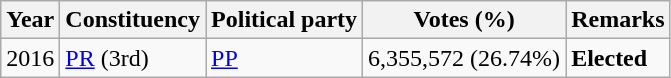<table class="wikitable">
<tr>
<th>Year</th>
<th>Constituency</th>
<th>Political party</th>
<th>Votes (%)</th>
<th>Remarks</th>
</tr>
<tr>
<td>2016</td>
<td><a href='#'>PR</a> (3rd)</td>
<td><a href='#'>PP</a></td>
<td>6,355,572 (26.74%)</td>
<td><strong>Elected</strong></td>
</tr>
</table>
